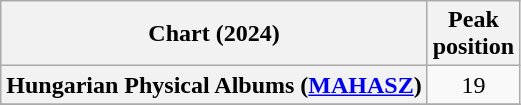<table class="wikitable sortable plainrowheaders" style="text-align:center">
<tr>
<th scope="col">Chart (2024)</th>
<th scope="col">Peak<br>position</th>
</tr>
<tr>
<th scope="row">Hungarian Physical Albums (<a href='#'>MAHASZ</a>)</th>
<td>19</td>
</tr>
<tr>
</tr>
</table>
